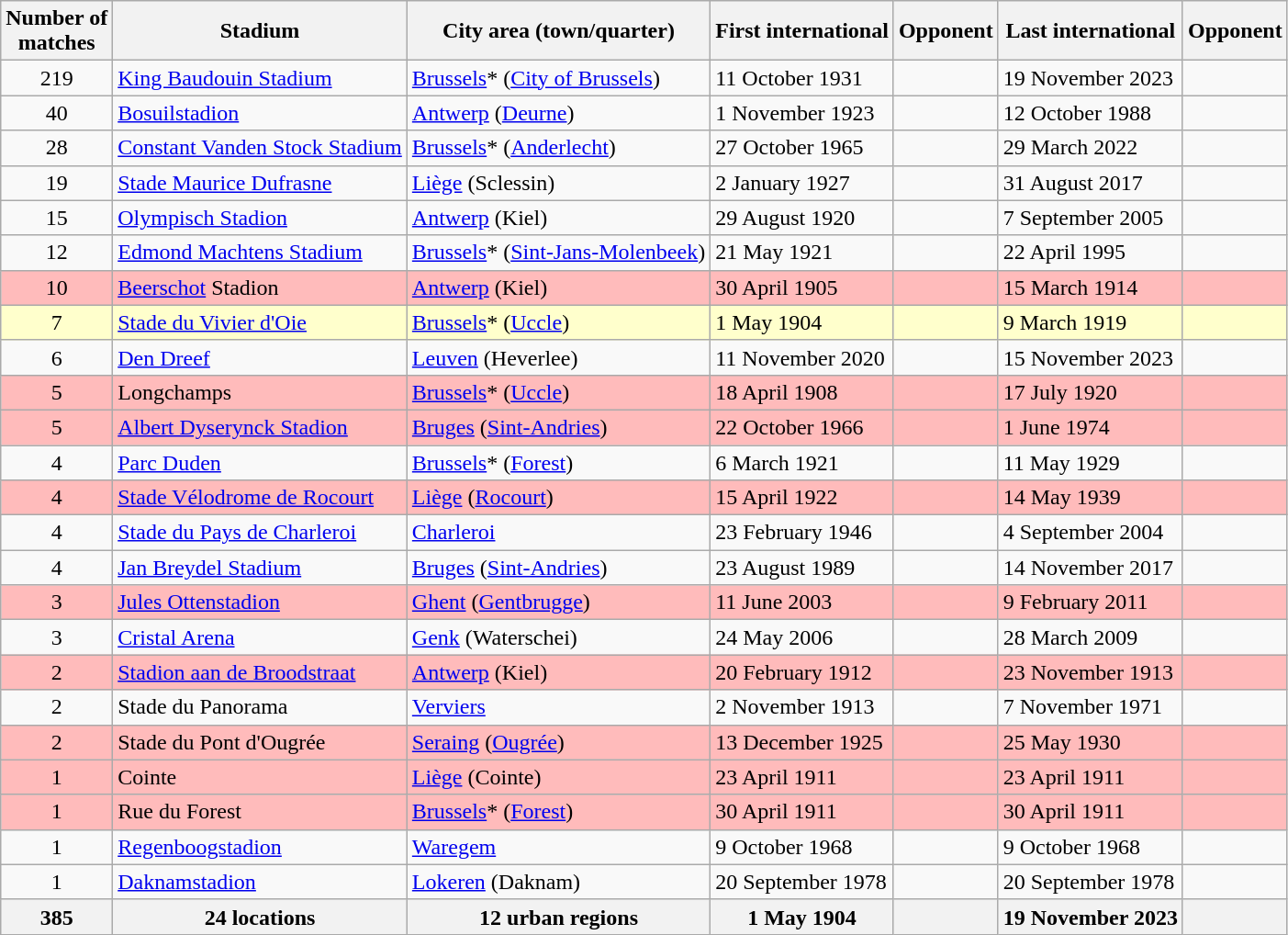<table class="wikitable sortable" style="text-align: left;">
<tr>
<th>Number of<br> matches</th>
<th>Stadium</th>
<th>City area (town/quarter)</th>
<th>First international</th>
<th>Opponent</th>
<th>Last international</th>
<th>Opponent</th>
</tr>
<tr>
<td align=center>219</td>
<td><a href='#'>King Baudouin Stadium</a></td>
<td><a href='#'>Brussels</a>* (<a href='#'>City of Brussels</a>)</td>
<td>11 October 1931</td>
<td></td>
<td>19 November 2023</td>
<td></td>
</tr>
<tr>
<td align=center>40</td>
<td><a href='#'>Bosuilstadion</a></td>
<td><a href='#'>Antwerp</a> (<a href='#'>Deurne</a>)</td>
<td>1 November 1923</td>
<td></td>
<td>12 October 1988</td>
<td></td>
</tr>
<tr>
<td align=center>28</td>
<td><a href='#'>Constant Vanden Stock Stadium</a></td>
<td><a href='#'>Brussels</a>* (<a href='#'>Anderlecht</a>)</td>
<td>27 October 1965</td>
<td></td>
<td>29 March 2022</td>
<td></td>
</tr>
<tr>
<td align=center>19</td>
<td><a href='#'>Stade Maurice Dufrasne</a></td>
<td><a href='#'>Liège</a> (Sclessin)</td>
<td>2 January 1927</td>
<td></td>
<td>31 August 2017</td>
<td></td>
</tr>
<tr>
<td align=center>15</td>
<td><a href='#'>Olympisch Stadion</a></td>
<td><a href='#'>Antwerp</a> (Kiel)</td>
<td>29 August 1920</td>
<td></td>
<td>7 September 2005</td>
<td></td>
</tr>
<tr>
<td align=center>12</td>
<td><a href='#'>Edmond Machtens Stadium</a></td>
<td><a href='#'>Brussels</a>* (<a href='#'>Sint-Jans-Molenbeek</a>)</td>
<td>21 May 1921</td>
<td></td>
<td>22 April 1995</td>
<td></td>
</tr>
<tr bgcolor=#ffbbbb>
<td align=center>10</td>
<td><a href='#'>Beerschot</a> Stadion</td>
<td><a href='#'>Antwerp</a> (Kiel)</td>
<td>30 April 1905</td>
<td></td>
<td>15 March 1914</td>
<td></td>
</tr>
<tr bgcolor=#ffffcc>
<td align=center>7</td>
<td><a href='#'>Stade du Vivier d'Oie</a></td>
<td><a href='#'>Brussels</a>* (<a href='#'>Uccle</a>)</td>
<td>1 May 1904</td>
<td></td>
<td>9 March 1919</td>
<td></td>
</tr>
<tr>
<td align=center>6</td>
<td><a href='#'>Den Dreef</a></td>
<td><a href='#'>Leuven</a> (Heverlee)</td>
<td>11 November 2020</td>
<td></td>
<td>15 November 2023</td>
<td></td>
</tr>
<tr bgcolor=#ffbbbb>
<td align=center>5</td>
<td>Longchamps</td>
<td><a href='#'>Brussels</a>* (<a href='#'>Uccle</a>)</td>
<td>18 April 1908</td>
<td></td>
<td>17 July 1920</td>
<td></td>
</tr>
<tr bgcolor=#ffbbbb>
<td align=center>5</td>
<td><a href='#'>Albert Dyserynck Stadion</a></td>
<td><a href='#'>Bruges</a> (<a href='#'>Sint-Andries</a>)</td>
<td>22 October 1966</td>
<td></td>
<td>1 June 1974</td>
<td></td>
</tr>
<tr>
<td align=center>4</td>
<td><a href='#'>Parc Duden</a></td>
<td><a href='#'>Brussels</a>* (<a href='#'>Forest</a>)</td>
<td>6 March 1921</td>
<td></td>
<td>11 May 1929</td>
<td></td>
</tr>
<tr bgcolor=#ffbbbb>
<td align=center>4</td>
<td><a href='#'>Stade Vélodrome de Rocourt</a></td>
<td><a href='#'>Liège</a> (<a href='#'>Rocourt</a>)</td>
<td>15 April 1922</td>
<td></td>
<td>14 May 1939</td>
<td></td>
</tr>
<tr>
<td align=center>4</td>
<td><a href='#'>Stade du Pays de Charleroi</a></td>
<td><a href='#'>Charleroi</a></td>
<td>23 February 1946</td>
<td></td>
<td>4 September 2004</td>
<td></td>
</tr>
<tr>
<td align=center>4</td>
<td><a href='#'>Jan Breydel Stadium</a></td>
<td><a href='#'>Bruges</a> (<a href='#'>Sint-Andries</a>)</td>
<td>23 August 1989</td>
<td></td>
<td>14 November 2017</td>
<td></td>
</tr>
<tr bgcolor=#ffbbbb>
<td align=center>3</td>
<td><a href='#'>Jules Ottenstadion</a></td>
<td><a href='#'>Ghent</a> (<a href='#'>Gentbrugge</a>)</td>
<td>11 June 2003</td>
<td></td>
<td>9 February 2011</td>
<td></td>
</tr>
<tr>
<td align=center>3</td>
<td><a href='#'>Cristal Arena</a></td>
<td><a href='#'>Genk</a> (Waterschei)</td>
<td>24 May 2006</td>
<td></td>
<td>28 March 2009</td>
<td></td>
</tr>
<tr bgcolor=#ffbbbb>
<td align=center>2</td>
<td><a href='#'>Stadion aan de Broodstraat</a></td>
<td><a href='#'>Antwerp</a> (Kiel)</td>
<td>20 February 1912</td>
<td></td>
<td>23 November 1913</td>
<td></td>
</tr>
<tr>
<td align=center>2</td>
<td>Stade du Panorama</td>
<td><a href='#'>Verviers</a></td>
<td>2 November 1913</td>
<td></td>
<td>7 November 1971</td>
<td></td>
</tr>
<tr bgcolor=#ffbbbb>
<td align=center>2</td>
<td>Stade du Pont d'Ougrée</td>
<td><a href='#'>Seraing</a> (<a href='#'>Ougrée</a>)</td>
<td>13 December 1925</td>
<td></td>
<td>25 May 1930</td>
<td></td>
</tr>
<tr bgcolor=#ffbbbb>
<td align=center>1</td>
<td>Cointe</td>
<td><a href='#'>Liège</a> (Cointe)</td>
<td>23 April 1911</td>
<td></td>
<td>23 April 1911</td>
<td></td>
</tr>
<tr bgcolor=#ffbbbb>
<td align=center>1</td>
<td>Rue du Forest</td>
<td><a href='#'>Brussels</a>* (<a href='#'>Forest</a>)</td>
<td>30 April 1911</td>
<td></td>
<td>30 April 1911</td>
<td></td>
</tr>
<tr>
<td align=center>1</td>
<td><a href='#'>Regenboogstadion</a></td>
<td><a href='#'>Waregem</a></td>
<td>9 October 1968</td>
<td></td>
<td>9 October 1968</td>
<td></td>
</tr>
<tr>
<td align=center>1</td>
<td><a href='#'>Daknamstadion</a></td>
<td><a href='#'>Lokeren</a> (Daknam)</td>
<td>20 September 1978</td>
<td></td>
<td>20 September 1978</td>
<td></td>
</tr>
<tr class="sortbottom">
<th><strong>385</strong></th>
<th><strong>24 locations</strong></th>
<th><strong>12 urban regions</strong></th>
<th><strong>1 May 1904</strong></th>
<th></th>
<th><strong>19 November 2023</strong></th>
<th></th>
</tr>
</table>
